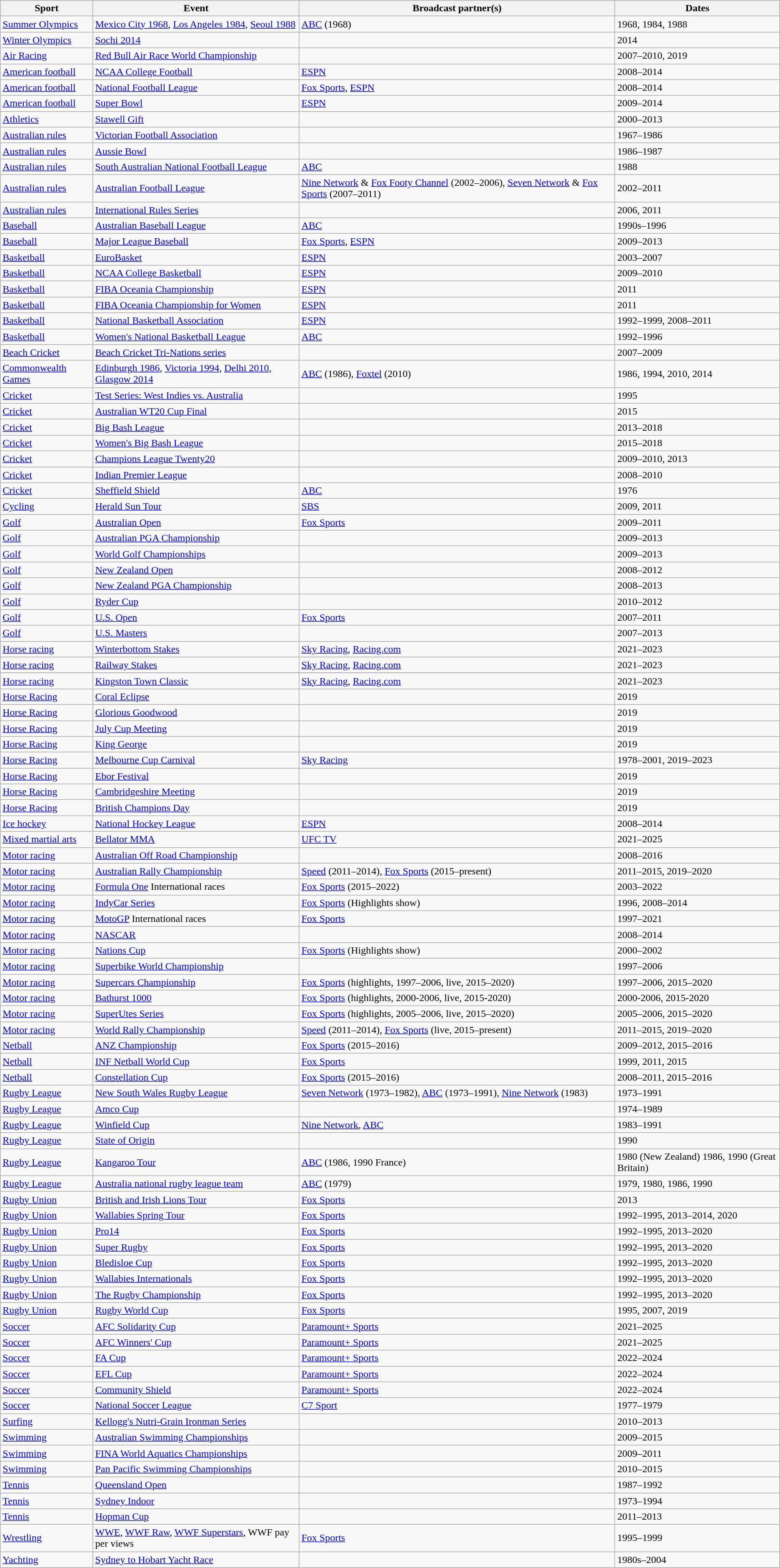<table class="wikitable">
<tr>
<th>Sport</th>
<th>Event</th>
<th>Broadcast partner(s)</th>
<th>Dates</th>
</tr>
<tr>
<td><a href='#'>Summer Olympics</a></td>
<td><a href='#'>Mexico City 1968</a>, <a href='#'>Los Angeles 1984</a>, <a href='#'>Seoul 1988</a></td>
<td><a href='#'>ABC</a> (1968)</td>
<td>1968, 1984, 1988</td>
</tr>
<tr>
<td><a href='#'>Winter Olympics</a></td>
<td><a href='#'>Sochi 2014</a></td>
<td></td>
<td>2014</td>
</tr>
<tr>
<td><a href='#'>Air Racing</a></td>
<td><a href='#'>Red Bull Air Race World Championship</a></td>
<td></td>
<td>2007–2010, 2019</td>
</tr>
<tr>
<td><a href='#'>American football</a></td>
<td><a href='#'>NCAA College Football</a></td>
<td><a href='#'>ESPN</a></td>
<td>2008–2014</td>
</tr>
<tr>
<td><a href='#'>American football</a></td>
<td><a href='#'>National Football League</a></td>
<td><a href='#'>Fox Sports</a>, <a href='#'>ESPN</a></td>
<td>2008–2014</td>
</tr>
<tr>
<td><a href='#'>American football</a></td>
<td><a href='#'>Super Bowl</a></td>
<td><a href='#'>ESPN</a></td>
<td>2009–2014</td>
</tr>
<tr>
<td><a href='#'>Athletics</a></td>
<td><a href='#'>Stawell Gift</a></td>
<td></td>
<td>2000–2013</td>
</tr>
<tr>
<td><a href='#'>Australian rules</a></td>
<td><a href='#'>Victorian Football Association</a></td>
<td></td>
<td>1967–1986</td>
</tr>
<tr>
<td><a href='#'>Australian rules</a></td>
<td><a href='#'>Aussie Bowl</a></td>
<td></td>
<td>1986–1987</td>
</tr>
<tr>
<td><a href='#'>Australian rules</a></td>
<td><a href='#'>South Australian National Football League</a></td>
<td><a href='#'>ABC</a></td>
<td>1988</td>
</tr>
<tr>
<td><a href='#'>Australian rules</a></td>
<td><a href='#'>Australian Football League</a></td>
<td><a href='#'>Nine Network</a> & <a href='#'>Fox Footy Channel</a> (2002–2006), <a href='#'>Seven Network</a> & <a href='#'>Fox Sports</a> (2007–2011)</td>
<td>2002–2011</td>
</tr>
<tr>
<td><a href='#'>Australian rules</a></td>
<td><a href='#'>International Rules Series</a></td>
<td></td>
<td>2006, 2011</td>
</tr>
<tr>
<td><a href='#'>Baseball</a></td>
<td><a href='#'>Australian Baseball League</a></td>
<td><a href='#'>ABC</a></td>
<td>1990s–1996</td>
</tr>
<tr>
<td><a href='#'>Baseball</a></td>
<td><a href='#'>Major League Baseball</a></td>
<td><a href='#'>Fox Sports</a>, <a href='#'>ESPN</a></td>
<td>2009–2013</td>
</tr>
<tr>
<td><a href='#'>Basketball</a></td>
<td><a href='#'>EuroBasket</a></td>
<td><a href='#'>ESPN</a></td>
<td>2003–2007</td>
</tr>
<tr>
<td><a href='#'>Basketball</a></td>
<td><a href='#'>NCAA College Basketball</a></td>
<td><a href='#'>ESPN</a></td>
<td>2009–2010</td>
</tr>
<tr>
<td><a href='#'>Basketball</a></td>
<td><a href='#'>FIBA Oceania Championship</a></td>
<td><a href='#'>ESPN</a></td>
<td>2011</td>
</tr>
<tr>
<td><a href='#'>Basketball</a></td>
<td><a href='#'>FIBA Oceania Championship for Women</a></td>
<td><a href='#'>ESPN</a></td>
<td>2011</td>
</tr>
<tr>
<td><a href='#'>Basketball</a></td>
<td><a href='#'>National Basketball Association</a></td>
<td><a href='#'>ESPN</a></td>
<td>1992–1999, 2008–2011</td>
</tr>
<tr>
<td><a href='#'>Basketball</a></td>
<td><a href='#'>Women's National Basketball League</a></td>
<td><a href='#'>ABC</a></td>
<td>1992–1996</td>
</tr>
<tr>
<td><a href='#'>Beach Cricket</a></td>
<td><a href='#'>Beach Cricket Tri-Nations series</a></td>
<td></td>
<td>2007–2009</td>
</tr>
<tr>
<td><a href='#'>Commonwealth Games</a></td>
<td><a href='#'>Edinburgh 1986</a>, <a href='#'>Victoria 1994</a>, <a href='#'>Delhi 2010</a>, <a href='#'>Glasgow 2014</a></td>
<td><a href='#'>ABC</a> (1986), <a href='#'>Foxtel</a> (2010)</td>
<td>1986, 1994, 2010, 2014</td>
</tr>
<tr>
<td><a href='#'>Cricket</a></td>
<td><a href='#'>Test Series: West Indies vs. Australia</a></td>
<td></td>
<td>1995</td>
</tr>
<tr>
<td><a href='#'>Cricket</a></td>
<td><a href='#'>Australian WT20 Cup Final</a></td>
<td></td>
<td>2015</td>
</tr>
<tr>
<td><a href='#'>Cricket</a></td>
<td><a href='#'>Big Bash League</a></td>
<td></td>
<td>2013–2018</td>
</tr>
<tr>
<td><a href='#'>Cricket</a></td>
<td><a href='#'>Women's Big Bash League</a></td>
<td></td>
<td>2015–2018</td>
</tr>
<tr>
<td><a href='#'>Cricket</a></td>
<td><a href='#'>Champions League Twenty20</a></td>
<td></td>
<td>2009–2010, 2013</td>
</tr>
<tr>
<td><a href='#'>Cricket</a></td>
<td><a href='#'>Indian Premier League</a></td>
<td></td>
<td>2008–2010</td>
</tr>
<tr>
<td><a href='#'>Cricket</a></td>
<td><a href='#'>Sheffield Shield</a></td>
<td><a href='#'>ABC</a></td>
<td>1976</td>
</tr>
<tr>
<td><a href='#'>Cycling</a></td>
<td><a href='#'>Herald Sun Tour</a></td>
<td><a href='#'>SBS</a></td>
<td>2009, 2011</td>
</tr>
<tr>
<td><a href='#'>Golf</a></td>
<td><a href='#'>Australian Open</a></td>
<td><a href='#'>Fox Sports</a></td>
<td>2009–2011</td>
</tr>
<tr>
<td><a href='#'>Golf</a></td>
<td><a href='#'>Australian PGA Championship</a></td>
<td></td>
<td>2009–2013</td>
</tr>
<tr>
<td><a href='#'>Golf</a></td>
<td><a href='#'>World Golf Championships</a></td>
<td></td>
<td>2009–2013</td>
</tr>
<tr>
<td><a href='#'>Golf</a></td>
<td><a href='#'>New Zealand Open</a></td>
<td></td>
<td>2008–2012</td>
</tr>
<tr>
<td><a href='#'>Golf</a></td>
<td><a href='#'>New Zealand PGA Championship</a></td>
<td></td>
<td>2008–2013</td>
</tr>
<tr>
<td><a href='#'>Golf</a></td>
<td><a href='#'>Ryder Cup</a></td>
<td></td>
<td>2010–2012</td>
</tr>
<tr>
<td><a href='#'>Golf</a></td>
<td><a href='#'>U.S. Open</a></td>
<td><a href='#'>Fox Sports</a></td>
<td>2007–2011</td>
</tr>
<tr>
<td><a href='#'>Golf</a></td>
<td><a href='#'>U.S. Masters</a></td>
<td></td>
<td>2007–2013</td>
</tr>
<tr>
<td><a href='#'>Horse racing</a></td>
<td><a href='#'>Winterbottom Stakes</a></td>
<td><a href='#'>Sky Racing</a>, <a href='#'>Racing.com</a></td>
<td>2021–2023</td>
</tr>
<tr>
<td><a href='#'>Horse racing</a></td>
<td><a href='#'>Railway Stakes</a></td>
<td><a href='#'>Sky Racing</a>, <a href='#'>Racing.com</a></td>
<td>2021–2023</td>
</tr>
<tr>
</tr>
<tr>
<td><a href='#'>Horse racing</a></td>
<td><a href='#'>Kingston Town Classic</a></td>
<td><a href='#'>Sky Racing</a>, <a href='#'>Racing.com</a></td>
<td>2021–2023</td>
</tr>
<tr>
<td><a href='#'>Horse Racing</a></td>
<td><a href='#'>Coral Eclipse</a></td>
<td></td>
<td>2019</td>
</tr>
<tr>
<td><a href='#'>Horse Racing</a></td>
<td><a href='#'>Glorious Goodwood</a></td>
<td></td>
<td>2019</td>
</tr>
<tr>
<td><a href='#'>Horse Racing</a></td>
<td><a href='#'>July Cup Meeting</a></td>
<td></td>
<td>2019</td>
</tr>
<tr>
<td><a href='#'>Horse Racing</a></td>
<td><a href='#'>King George</a></td>
<td></td>
<td>2019</td>
</tr>
<tr>
<td><a href='#'>Horse Racing</a></td>
<td><a href='#'>Melbourne Cup Carnival</a></td>
<td><a href='#'>Sky Racing</a></td>
<td>1978–2001, 2019–2023</td>
</tr>
<tr>
<td><a href='#'>Horse Racing</a></td>
<td><a href='#'>Ebor Festival</a></td>
<td></td>
<td>2019</td>
</tr>
<tr>
<td><a href='#'>Horse Racing</a></td>
<td><a href='#'>Cambridgeshire Meeting</a></td>
<td></td>
<td>2019</td>
</tr>
<tr>
<td><a href='#'>Horse Racing</a></td>
<td><a href='#'>British Champions Day</a></td>
<td></td>
<td>2019</td>
</tr>
<tr>
<td><a href='#'>Ice hockey</a></td>
<td><a href='#'>National Hockey League</a></td>
<td><a href='#'>ESPN</a></td>
<td>2008–2014</td>
</tr>
<tr>
<td><a href='#'>Mixed martial arts</a></td>
<td><a href='#'>Bellator MMA</a></td>
<td><a href='#'>UFC TV</a></td>
<td>2021–2025</td>
</tr>
<tr>
<td><a href='#'>Motor racing</a></td>
<td><a href='#'>Australian Off Road Championship</a></td>
<td></td>
<td>2008–2016</td>
</tr>
<tr>
<td><a href='#'>Motor racing</a></td>
<td><a href='#'>Australian Rally Championship</a></td>
<td><a href='#'>Speed</a> (2011–2014), <a href='#'>Fox Sports</a> (2015–present)</td>
<td>2011–2015, 2019–2020</td>
</tr>
<tr>
<td><a href='#'>Motor racing</a></td>
<td><a href='#'>Formula One</a> International races</td>
<td><a href='#'>Fox Sports</a> (2015–2022)</td>
<td>2003–2022</td>
</tr>
<tr>
<td><a href='#'>Motor racing</a></td>
<td><a href='#'>IndyCar Series</a></td>
<td><a href='#'>Fox Sports</a> (Highlights show)</td>
<td>1996, 2008–2014</td>
</tr>
<tr>
<td><a href='#'>Motor racing</a></td>
<td><a href='#'>MotoGP</a> International races</td>
<td><a href='#'>Fox Sports</a></td>
<td>1997–2021</td>
</tr>
<tr>
<td><a href='#'>Motor racing</a></td>
<td><a href='#'>NASCAR</a></td>
<td></td>
<td>2008–2014</td>
</tr>
<tr>
<td><a href='#'>Motor racing</a></td>
<td><a href='#'>Nations Cup</a></td>
<td><a href='#'>Fox Sports</a> (Highlights show)</td>
<td>2000–2002</td>
</tr>
<tr>
<td><a href='#'>Motor racing</a></td>
<td><a href='#'>Superbike World Championship</a></td>
<td></td>
<td>1997–2006</td>
</tr>
<tr>
<td><a href='#'>Motor racing</a></td>
<td><a href='#'>Supercars Championship</a></td>
<td><a href='#'>Fox Sports</a> (highlights, 1997–2006, live, 2015–2020)</td>
<td>1997–2006, 2015–2020</td>
</tr>
<tr>
<td><a href='#'>Motor racing</a></td>
<td><a href='#'>Bathurst 1000</a></td>
<td><a href='#'>Fox Sports</a> (highlights, 2000-2006, live, 2015-2020)</td>
<td>2000-2006, 2015-2020</td>
</tr>
<tr>
<td><a href='#'>Motor racing</a></td>
<td><a href='#'>SuperUtes Series</a></td>
<td><a href='#'>Fox Sports</a> (highlights, 2005–2006, live, 2015–2020)</td>
<td>2005–2006, 2015–2020</td>
</tr>
<tr>
<td><a href='#'>Motor racing</a></td>
<td><a href='#'>World Rally Championship</a></td>
<td><a href='#'>Speed</a> (2011–2014), <a href='#'>Fox Sports</a> (live, 2015–present)</td>
<td>2011–2015, 2019–2020</td>
</tr>
<tr>
<td><a href='#'>Netball</a></td>
<td><a href='#'>ANZ Championship</a></td>
<td><a href='#'>Fox Sports</a> (2015–2016)</td>
<td>2009–2012, 2015–2016</td>
</tr>
<tr>
<td><a href='#'>Netball</a></td>
<td><a href='#'>INF Netball World Cup</a></td>
<td><a href='#'>Fox Sports</a></td>
<td>1999, 2011, 2015</td>
</tr>
<tr>
<td><a href='#'>Netball</a></td>
<td><a href='#'>Constellation Cup</a></td>
<td><a href='#'>Fox Sports</a> (2015–2016)</td>
<td>2008–2011, 2015–2016</td>
</tr>
<tr>
<td><a href='#'>Rugby League</a></td>
<td><a href='#'>New South Wales Rugby League</a></td>
<td><a href='#'>Seven Network</a> (1973–1982), <a href='#'>ABC</a> (1973–1991), <a href='#'>Nine Network</a> (1983)</td>
<td>1973–1991</td>
</tr>
<tr>
<td><a href='#'>Rugby League</a></td>
<td><a href='#'>Amco Cup</a></td>
<td></td>
<td>1974–1989</td>
</tr>
<tr>
<td><a href='#'>Rugby League</a></td>
<td><a href='#'>Winfield Cup</a></td>
<td><a href='#'>Nine Network</a>, <a href='#'>ABC</a></td>
<td>1983–1991</td>
</tr>
<tr>
<td><a href='#'>Rugby League</a></td>
<td><a href='#'>State of Origin</a></td>
<td></td>
<td>1990</td>
</tr>
<tr>
<td><a href='#'>Rugby League</a></td>
<td><a href='#'>Kangaroo Tour</a></td>
<td><a href='#'>ABC</a> (1986, 1990 France)</td>
<td>1980 (New Zealand) 1986, 1990 (Great Britain)</td>
</tr>
<tr>
<td><a href='#'>Rugby League</a></td>
<td><a href='#'>Australia national rugby league team</a></td>
<td><a href='#'>ABC</a> (1979)</td>
<td>1979, 1980, 1986, 1990</td>
</tr>
<tr>
<td><a href='#'>Rugby Union</a></td>
<td><a href='#'>British and Irish Lions Tour</a></td>
<td><a href='#'>Fox Sports</a></td>
<td>2013</td>
</tr>
<tr>
<td><a href='#'>Rugby Union</a></td>
<td><a href='#'>Wallabies Spring Tour</a></td>
<td><a href='#'>Fox Sports</a></td>
<td>1992–1995, 2013–2014, 2020</td>
</tr>
<tr>
<td><a href='#'>Rugby Union</a></td>
<td><a href='#'>Pro14</a></td>
<td><a href='#'>Fox Sports</a></td>
<td>1992–1995, 2013–2020</td>
</tr>
<tr>
<td><a href='#'>Rugby Union</a></td>
<td><a href='#'>Super Rugby</a></td>
<td><a href='#'>Fox Sports</a></td>
<td>1992–1995, 2013–2020</td>
</tr>
<tr>
<td><a href='#'>Rugby Union</a></td>
<td><a href='#'>Bledisloe Cup</a></td>
<td><a href='#'>Fox Sports</a></td>
<td>1992–1995, 2013–2020</td>
</tr>
<tr>
<td><a href='#'>Rugby Union</a></td>
<td><a href='#'>Wallabies Internationals</a></td>
<td><a href='#'>Fox Sports</a></td>
<td>1992–1995, 2013–2020</td>
</tr>
<tr>
<td><a href='#'>Rugby Union</a></td>
<td><a href='#'>The Rugby Championship</a></td>
<td><a href='#'>Fox Sports</a></td>
<td>1992–1995, 2013–2020</td>
</tr>
<tr>
<td><a href='#'>Rugby Union</a></td>
<td><a href='#'>Rugby World Cup</a></td>
<td><a href='#'>Fox Sports</a></td>
<td>1995, 2007, 2019</td>
</tr>
<tr>
<td><a href='#'>Soccer</a></td>
<td><a href='#'>AFC Solidarity Cup</a></td>
<td><a href='#'>Paramount+ Sports</a></td>
<td>2021–2025</td>
</tr>
<tr>
<td><a href='#'>Soccer</a></td>
<td><a href='#'>AFC Winners' Cup</a></td>
<td><a href='#'>Paramount+ Sports</a></td>
<td>2021–2025</td>
</tr>
<tr>
<td><a href='#'>Soccer</a></td>
<td><a href='#'>FA Cup</a></td>
<td><a href='#'>Paramount+ Sports</a></td>
<td>2022–2024</td>
</tr>
<tr>
<td><a href='#'>Soccer</a></td>
<td><a href='#'>EFL Cup</a></td>
<td><a href='#'>Paramount+ Sports</a></td>
<td>2022–2024</td>
</tr>
<tr>
<td><a href='#'>Soccer</a></td>
<td><a href='#'>Community Shield</a></td>
<td><a href='#'>Paramount+ Sports</a></td>
<td>2022–2024</td>
</tr>
<tr>
<td><a href='#'>Soccer</a></td>
<td><a href='#'>National Soccer League</a></td>
<td><a href='#'>C7 Sport</a></td>
<td>1977–1979</td>
</tr>
<tr>
<td><a href='#'>Surfing</a></td>
<td><a href='#'>Kellogg's Nutri-Grain Ironman Series</a></td>
<td></td>
<td>2010–2013</td>
</tr>
<tr>
<td><a href='#'>Swimming</a></td>
<td><a href='#'>Australian Swimming Championships</a></td>
<td></td>
<td>2009–2015</td>
</tr>
<tr>
<td><a href='#'>Swimming</a></td>
<td><a href='#'>FINA World Aquatics Championships</a></td>
<td></td>
<td>2009–2011</td>
</tr>
<tr>
<td><a href='#'>Swimming</a></td>
<td><a href='#'>Pan Pacific Swimming Championships</a></td>
<td></td>
<td>2010–2015</td>
</tr>
<tr>
<td><a href='#'>Tennis</a></td>
<td><a href='#'>Queensland Open</a></td>
<td></td>
<td>1987–1992</td>
</tr>
<tr>
<td><a href='#'>Tennis</a></td>
<td><a href='#'>Sydney Indoor</a></td>
<td></td>
<td>1973–1994</td>
</tr>
<tr>
<td><a href='#'>Tennis</a></td>
<td><a href='#'>Hopman Cup</a></td>
<td></td>
<td>2011–2013</td>
</tr>
<tr>
<td><a href='#'>Wrestling</a></td>
<td><a href='#'>WWE</a>, <a href='#'>WWF Raw</a>, <a href='#'>WWF Superstars</a>, WWF pay per views</td>
<td><a href='#'>Fox Sports</a></td>
<td>1995–1999</td>
</tr>
<tr>
<td><a href='#'>Yachting</a></td>
<td><a href='#'>Sydney to Hobart Yacht Race</a></td>
<td></td>
<td>1980s–2004</td>
</tr>
</table>
